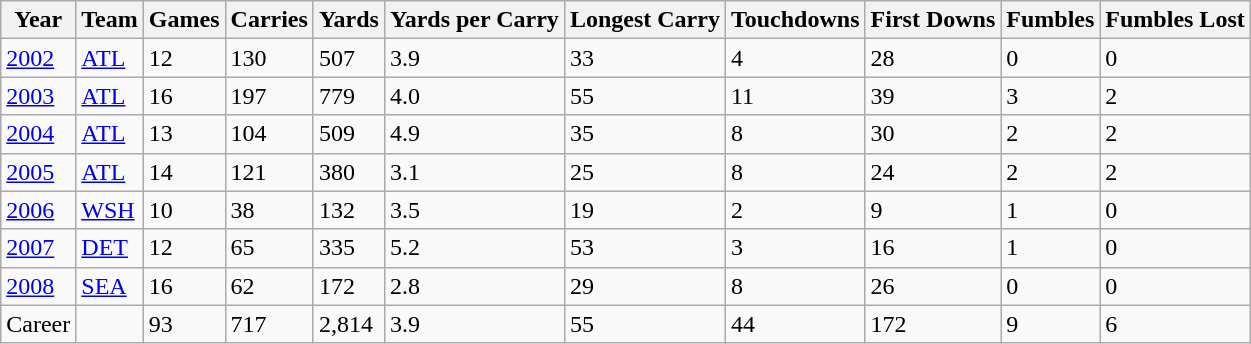<table class="wikitable">
<tr>
<th>Year</th>
<th>Team</th>
<th>Games</th>
<th>Carries</th>
<th>Yards</th>
<th>Yards per Carry</th>
<th>Longest Carry</th>
<th>Touchdowns</th>
<th>First Downs</th>
<th>Fumbles</th>
<th>Fumbles Lost</th>
</tr>
<tr>
<td><a href='#'>2002</a></td>
<td><a href='#'>ATL</a></td>
<td>12</td>
<td>130</td>
<td>507</td>
<td>3.9</td>
<td>33</td>
<td>4</td>
<td>28</td>
<td>0</td>
<td>0</td>
</tr>
<tr>
<td><a href='#'>2003</a></td>
<td><a href='#'>ATL</a></td>
<td>16</td>
<td>197</td>
<td>779</td>
<td>4.0</td>
<td>55</td>
<td>11</td>
<td>39</td>
<td>3</td>
<td>2</td>
</tr>
<tr>
<td><a href='#'>2004</a></td>
<td><a href='#'>ATL</a></td>
<td>13</td>
<td>104</td>
<td>509</td>
<td>4.9</td>
<td>35</td>
<td>8</td>
<td>30</td>
<td>2</td>
<td>2</td>
</tr>
<tr>
<td><a href='#'>2005</a></td>
<td><a href='#'>ATL</a></td>
<td>14</td>
<td>121</td>
<td>380</td>
<td>3.1</td>
<td>25</td>
<td>8</td>
<td>24</td>
<td>2</td>
<td>2</td>
</tr>
<tr>
<td><a href='#'>2006</a></td>
<td><a href='#'>WSH</a></td>
<td>10</td>
<td>38</td>
<td>132</td>
<td>3.5</td>
<td>19</td>
<td>2</td>
<td>9</td>
<td>1</td>
<td>0</td>
</tr>
<tr>
<td><a href='#'>2007</a></td>
<td><a href='#'>DET</a></td>
<td>12</td>
<td>65</td>
<td>335</td>
<td>5.2</td>
<td>53</td>
<td>3</td>
<td>16</td>
<td>1</td>
<td>0</td>
</tr>
<tr>
<td><a href='#'>2008</a></td>
<td><a href='#'>SEA</a></td>
<td>16</td>
<td>62</td>
<td>172</td>
<td>2.8</td>
<td>29</td>
<td>8</td>
<td>26</td>
<td>0</td>
<td>0</td>
</tr>
<tr>
<td>Career</td>
<td></td>
<td>93</td>
<td>717</td>
<td>2,814</td>
<td>3.9</td>
<td>55</td>
<td>44</td>
<td>172</td>
<td>9</td>
<td>6</td>
</tr>
</table>
